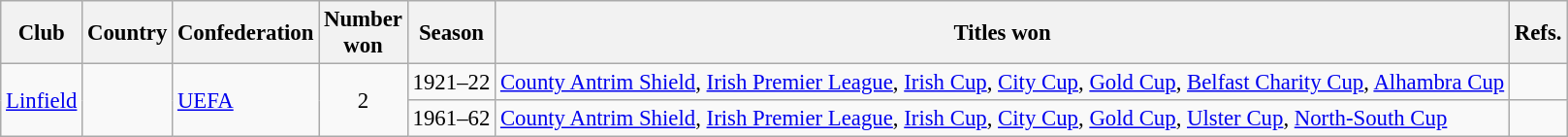<table class="wikitable sortable" style="font-size:95%; text-align:left;">
<tr>
<th>Club</th>
<th>Country</th>
<th>Confederation</th>
<th>Number<br>won</th>
<th>Season</th>
<th>Titles won</th>
<th>Refs.</th>
</tr>
<tr>
<td rowspan="2"><a href='#'>Linfield</a></td>
<td rowspan="2"></td>
<td rowspan="2"><a href='#'>UEFA</a></td>
<td rowspan="2" style="text-align:center">2</td>
<td>1921–22</td>
<td><a href='#'>County Antrim Shield</a>, <a href='#'>Irish Premier League</a>, <a href='#'>Irish Cup</a>, <a href='#'>City Cup</a>, <a href='#'>Gold Cup</a>, <a href='#'>Belfast Charity Cup</a>, <a href='#'>Alhambra Cup</a></td>
<td></td>
</tr>
<tr>
<td>1961–62</td>
<td><a href='#'>County Antrim Shield</a>, <a href='#'>Irish Premier League</a>, <a href='#'>Irish Cup</a>, <a href='#'>City Cup</a>, <a href='#'>Gold Cup</a>, <a href='#'>Ulster Cup</a>, <a href='#'>North-South Cup</a></td>
<td></td>
</tr>
</table>
